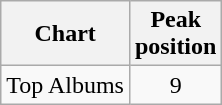<table class="wikitable">
<tr>
<th align="left">Chart</th>
<th style="text-align:center;">Peak<br>position</th>
</tr>
<tr>
<td style="text-align:left;">Top Albums</td>
<td style="text-align:center;">9</td>
</tr>
</table>
